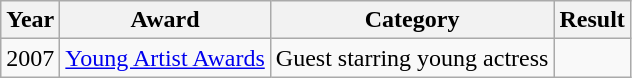<table class="wikitable">
<tr>
<th>Year</th>
<th>Award</th>
<th>Category</th>
<th>Result</th>
</tr>
<tr>
<td>2007</td>
<td><a href='#'>Young Artist Awards</a></td>
<td>Guest starring young actress</td>
<td></td>
</tr>
</table>
